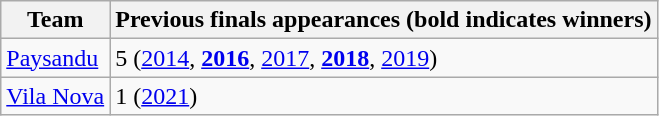<table class="wikitable">
<tr>
<th>Team</th>
<th>Previous finals appearances (bold indicates winners)</th>
</tr>
<tr>
<td> <a href='#'>Paysandu</a></td>
<td>5 (<a href='#'>2014</a>, <a href='#'><strong>2016</strong></a>, <a href='#'>2017</a>, <a href='#'><strong>2018</strong></a>, <a href='#'>2019</a>)</td>
</tr>
<tr>
<td> <a href='#'>Vila Nova</a></td>
<td>1 (<a href='#'>2021</a>)</td>
</tr>
</table>
